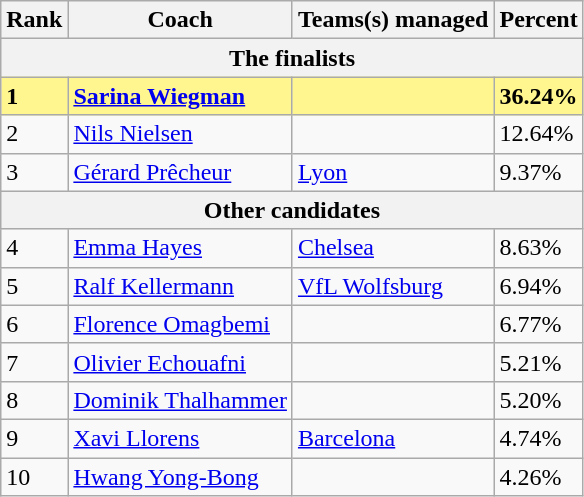<table class="wikitable">
<tr>
<th>Rank</th>
<th>Coach</th>
<th>Teams(s) managed</th>
<th>Percent</th>
</tr>
<tr>
<th colspan="4">The finalists</th>
</tr>
<tr style="background-color: #FFF68F; font-weight: bold;">
<td>1</td>
<td> <a href='#'>Sarina Wiegman</a></td>
<td></td>
<td>36.24%</td>
</tr>
<tr>
<td>2</td>
<td> <a href='#'>Nils Nielsen</a></td>
<td></td>
<td>12.64%</td>
</tr>
<tr>
<td>3</td>
<td> <a href='#'>Gérard Prêcheur</a></td>
<td> <a href='#'>Lyon</a></td>
<td>9.37%</td>
</tr>
<tr>
<th colspan="4">Other candidates</th>
</tr>
<tr>
<td>4</td>
<td> <a href='#'>Emma Hayes</a></td>
<td> <a href='#'>Chelsea</a></td>
<td>8.63%</td>
</tr>
<tr>
<td>5</td>
<td> <a href='#'>Ralf Kellermann</a></td>
<td> <a href='#'>VfL Wolfsburg</a></td>
<td>6.94%</td>
</tr>
<tr>
<td>6</td>
<td> <a href='#'>Florence Omagbemi</a></td>
<td></td>
<td>6.77%</td>
</tr>
<tr>
<td>7</td>
<td> <a href='#'>Olivier Echouafni</a></td>
<td></td>
<td>5.21%</td>
</tr>
<tr>
<td>8</td>
<td> <a href='#'>Dominik Thalhammer</a></td>
<td></td>
<td>5.20%</td>
</tr>
<tr>
<td>9</td>
<td> <a href='#'>Xavi Llorens</a></td>
<td> <a href='#'>Barcelona</a></td>
<td>4.74%</td>
</tr>
<tr>
<td>10</td>
<td> <a href='#'>Hwang Yong-Bong</a></td>
<td></td>
<td>4.26%</td>
</tr>
</table>
